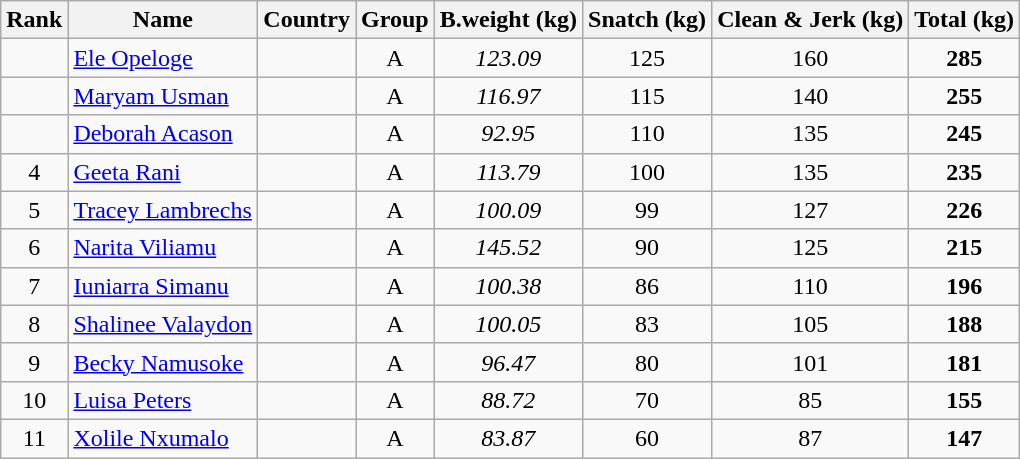<table class="wikitable sortable" style="text-align:center;">
<tr>
<th>Rank</th>
<th>Name</th>
<th>Country</th>
<th>Group</th>
<th>B.weight (kg)</th>
<th>Snatch (kg)</th>
<th>Clean & Jerk (kg)</th>
<th>Total (kg)</th>
</tr>
<tr>
<td></td>
<td align=left><a href='#'>Ele Opeloge</a></td>
<td align=left></td>
<td>A</td>
<td><em>123.09</em></td>
<td>125</td>
<td>160</td>
<td><strong>285</strong></td>
</tr>
<tr>
<td></td>
<td align=left><a href='#'>Maryam Usman</a></td>
<td align=left></td>
<td>A</td>
<td><em>116.97</em></td>
<td>115</td>
<td>140</td>
<td><strong>255</strong></td>
</tr>
<tr>
<td></td>
<td align=left><a href='#'>Deborah Acason</a></td>
<td align=left></td>
<td>A</td>
<td><em>92.95</em></td>
<td>110</td>
<td>135</td>
<td><strong>245</strong></td>
</tr>
<tr>
<td>4</td>
<td align=left><a href='#'>Geeta Rani</a></td>
<td align=left></td>
<td>A</td>
<td><em>113.79</em></td>
<td>100</td>
<td>135</td>
<td><strong>235</strong></td>
</tr>
<tr>
<td>5</td>
<td align=left><a href='#'>Tracey Lambrechs</a></td>
<td align=left></td>
<td>A</td>
<td><em>100.09</em></td>
<td>99</td>
<td>127</td>
<td><strong>226</strong></td>
</tr>
<tr>
<td>6</td>
<td align=left><a href='#'>Narita Viliamu</a></td>
<td align=left></td>
<td>A</td>
<td><em>145.52</em></td>
<td>90</td>
<td>125</td>
<td><strong>215</strong></td>
</tr>
<tr>
<td>7</td>
<td align=left><a href='#'>Iuniarra Simanu</a></td>
<td align=left></td>
<td>A</td>
<td><em>100.38</em></td>
<td>86</td>
<td>110</td>
<td><strong>196</strong></td>
</tr>
<tr>
<td>8</td>
<td align=left><a href='#'>Shalinee Valaydon</a></td>
<td align=left></td>
<td>A</td>
<td><em>100.05</em></td>
<td>83</td>
<td>105</td>
<td><strong>188</strong></td>
</tr>
<tr>
<td>9</td>
<td align=left><a href='#'>Becky Namusoke</a></td>
<td align=left></td>
<td>A</td>
<td><em>96.47</em></td>
<td>80</td>
<td>101</td>
<td><strong>181</strong></td>
</tr>
<tr>
<td>10</td>
<td align=left><a href='#'>Luisa Peters</a></td>
<td align=left></td>
<td>A</td>
<td><em>88.72</em></td>
<td>70</td>
<td>85</td>
<td><strong>155</strong></td>
</tr>
<tr>
<td>11</td>
<td align=left><a href='#'>Xolile Nxumalo</a></td>
<td align=left></td>
<td>A</td>
<td><em>83.87</em></td>
<td>60</td>
<td>87</td>
<td><strong>147</strong></td>
</tr>
</table>
